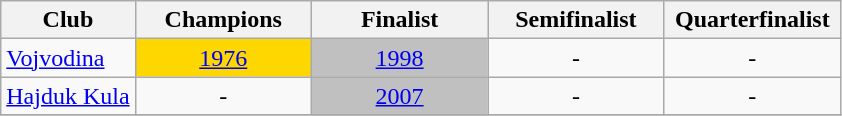<table class="wikitable">
<tr>
<th style="width:16%;">Club</th>
<th style="width:21%;">Champions</th>
<th style="width:21%;">Finalist</th>
<th style="width:21%;">Semifinalist</th>
<th style="width:21%;">Quarterfinalist</th>
</tr>
<tr>
<td><a href='#'>Vojvodina</a></td>
<td style="text-align:center" bgcolor="gold"><a href='#'>1976</a></td>
<td style="text-align:center" bgcolor="silver"><a href='#'>1998</a></td>
<td style="text-align:center">-</td>
<td style="text-align:center">-</td>
</tr>
<tr>
<td><a href='#'>Hajduk Kula</a></td>
<td style="text-align:center">-</td>
<td style="text-align:center" bgcolor="silver"><a href='#'>2007</a></td>
<td style="text-align:center">-</td>
<td style="text-align:center">-</td>
</tr>
<tr>
</tr>
</table>
